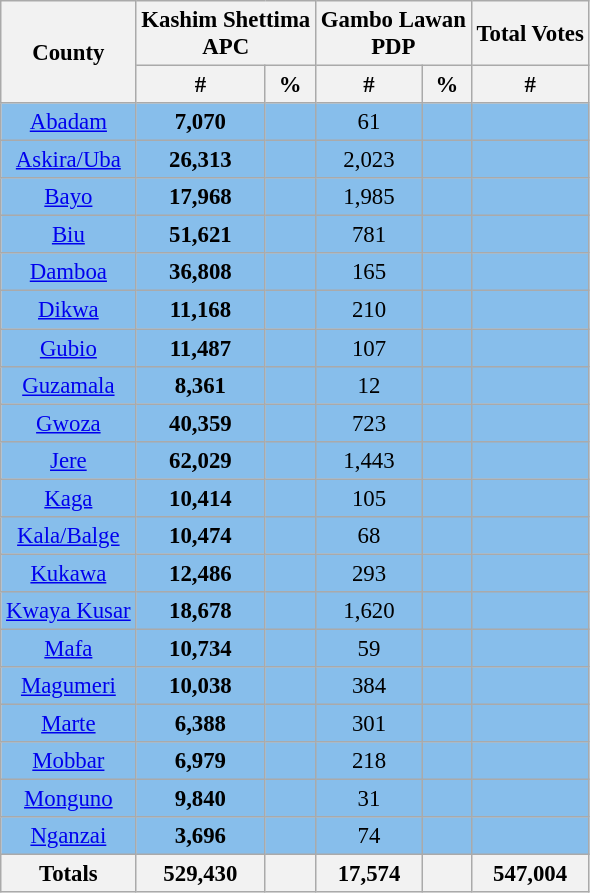<table class="wikitable sortable" style=" font-size: 95%">
<tr>
<th rowspan="2">County</th>
<th colspan="2">Kashim Shettima<br>APC</th>
<th colspan="2">Gambo Lawan<br>PDP</th>
<th>Total Votes</th>
</tr>
<tr>
<th>#</th>
<th>%</th>
<th>#</th>
<th>%</th>
<th>#</th>
</tr>
<tr>
<td bgcolor=#87BEEB align="center"><a href='#'>Abadam</a></td>
<td bgcolor=#87BEEB align="center"><strong>7,070</strong></td>
<td bgcolor=#87BEEB align="center"></td>
<td bgcolor=#87BEEB align="center">61</td>
<td bgcolor=#87BEEB align="center"></td>
<td bgcolor=#87BEEB align="center"></td>
</tr>
<tr>
<td bgcolor=#87BEEB align="center"><a href='#'>Askira/Uba</a></td>
<td bgcolor=#87BEEB align="center"><strong>26,313</strong></td>
<td bgcolor=#87BEEB align="center"></td>
<td bgcolor=#87BEEB align="center">2,023</td>
<td bgcolor=#87BEEB align="center"></td>
<td bgcolor=#87BEEB align="center"></td>
</tr>
<tr>
<td bgcolor=#87BEEB align="center"><a href='#'>Bayo</a></td>
<td bgcolor=#87BEEB align="center"><strong>17,968</strong></td>
<td bgcolor=#87BEEB align="center"></td>
<td bgcolor=#87BEEB align="center">1,985</td>
<td bgcolor=#87BEEB align="center"></td>
<td bgcolor=#87BEEB align="center"></td>
</tr>
<tr>
<td bgcolor=#87BEEB align="center"><a href='#'>Biu</a></td>
<td bgcolor=#87BEEB align="center"><strong>51,621</strong></td>
<td bgcolor=#87BEEB align="center"></td>
<td bgcolor=#87BEEB align="center">781</td>
<td bgcolor=#87BEEB align="center"></td>
<td bgcolor=#87BEEB align="center"></td>
</tr>
<tr>
<td bgcolor=#87BEEB align="center"><a href='#'>Damboa</a></td>
<td bgcolor=#87BEEB align="center"><strong>36,808</strong></td>
<td bgcolor=#87BEEB align="center"></td>
<td bgcolor=#87BEEB align="center">165</td>
<td bgcolor=#87BEEB align="center"></td>
<td bgcolor=#87BEEB align="center"></td>
</tr>
<tr>
<td bgcolor=#87BEEB align="center"><a href='#'>Dikwa</a></td>
<td bgcolor=#87BEEB align="center"><strong>11,168</strong></td>
<td bgcolor=#87BEEB align="center"></td>
<td bgcolor=#87BEEB align="center">210</td>
<td bgcolor=#87BEEB align="center"></td>
<td bgcolor=#87BEEB align="center"></td>
</tr>
<tr>
<td bgcolor=#87BEEB align="center"><a href='#'>Gubio</a></td>
<td bgcolor=#87BEEB align="center"><strong>11,487</strong></td>
<td bgcolor=#87BEEB align="center"></td>
<td bgcolor=#87BEEB align="center">107</td>
<td bgcolor=#87BEEB align="center"></td>
<td bgcolor=#87BEEB align="center"></td>
</tr>
<tr>
<td bgcolor=#87BEEB align="center"><a href='#'>Guzamala</a></td>
<td bgcolor=#87BEEB align="center"><strong>8,361</strong></td>
<td bgcolor=#87BEEB align="center"></td>
<td bgcolor=#87BEEB align="center">12</td>
<td bgcolor=#87BEEB align="center"></td>
<td bgcolor=#87BEEB align="center"></td>
</tr>
<tr>
<td bgcolor=#87BEEB align="center"><a href='#'>Gwoza</a></td>
<td bgcolor=#87BEEB align="center"><strong>40,359</strong></td>
<td bgcolor=#87BEEB align="center"></td>
<td bgcolor=#87BEEB align="center">723</td>
<td bgcolor=#87BEEB align="center"></td>
<td bgcolor=#87BEEB align="center"></td>
</tr>
<tr>
<td bgcolor=#87BEEB align="center"><a href='#'>Jere</a></td>
<td bgcolor=#87BEEB align="center"><strong>62,029</strong></td>
<td bgcolor=#87BEEB align="center"></td>
<td bgcolor=#87BEEB align="center">1,443</td>
<td bgcolor=#87BEEB align="center"></td>
<td bgcolor=#87BEEB align="center"></td>
</tr>
<tr>
<td bgcolor=#87BEEB align="center"><a href='#'>Kaga</a></td>
<td bgcolor=#87BEEB align="center"><strong>10,414</strong></td>
<td bgcolor=#87BEEB align="center"></td>
<td bgcolor=#87BEEB align="center">105</td>
<td bgcolor=#87BEEB align="center"></td>
<td bgcolor=#87BEEB align="center"></td>
</tr>
<tr>
<td bgcolor=#87BEEB align="center"><a href='#'>Kala/Balge</a></td>
<td bgcolor=#87BEEB align="center"><strong>10,474</strong></td>
<td bgcolor=#87BEEB align="center"></td>
<td bgcolor=#87BEEB align="center">68</td>
<td bgcolor=#87BEEB align="center"></td>
<td bgcolor=#87BEEB align="center"></td>
</tr>
<tr>
<td bgcolor=#87BEEB align="center"><a href='#'>Kukawa</a></td>
<td bgcolor=#87BEEB align="center"><strong>12,486</strong></td>
<td bgcolor=#87BEEB align="center"></td>
<td bgcolor=#87BEEB align="center">293</td>
<td bgcolor=#87BEEB align="center"></td>
<td bgcolor=#87BEEB align="center"></td>
</tr>
<tr>
<td bgcolor=#87BEEB align="center"><a href='#'>Kwaya Kusar</a></td>
<td bgcolor=#87BEEB align="center"><strong>18,678</strong></td>
<td bgcolor=#87BEEB align="center"></td>
<td bgcolor=#87BEEB align="center">1,620</td>
<td bgcolor=#87BEEB align="center"></td>
<td bgcolor=#87BEEB align="center"></td>
</tr>
<tr>
<td bgcolor=#87BEEB align="center"><a href='#'>Mafa</a></td>
<td bgcolor=#87BEEB align="center"><strong>10,734</strong></td>
<td bgcolor=#87BEEB align="center"></td>
<td bgcolor=#87BEEB align="center">59</td>
<td bgcolor=#87BEEB align="center"></td>
<td bgcolor=#87BEEB align="center"></td>
</tr>
<tr>
<td bgcolor=#87BEEB align="center"><a href='#'>Magumeri</a></td>
<td bgcolor=#87BEEB align="center"><strong>10,038</strong></td>
<td bgcolor=#87BEEB align="center"></td>
<td bgcolor=#87BEEB align="center">384</td>
<td bgcolor=#87BEEB align="center"></td>
<td bgcolor=#87BEEB align="center"></td>
</tr>
<tr>
<td bgcolor=#87BEEB align="center"><a href='#'>Marte</a></td>
<td bgcolor=#87BEEB align="center"><strong>6,388</strong></td>
<td bgcolor=#87BEEB align="center"></td>
<td bgcolor=#87BEEB align="center">301</td>
<td bgcolor=#87BEEB align="center"></td>
<td bgcolor=#87BEEB align="center"></td>
</tr>
<tr>
<td bgcolor=#87BEEB align="center"><a href='#'>Mobbar</a></td>
<td bgcolor=#87BEEB align="center"><strong>6,979</strong></td>
<td bgcolor=#87BEEB align="center"></td>
<td bgcolor=#87BEEB align="center">218</td>
<td bgcolor=#87BEEB align="center"></td>
<td bgcolor=#87BEEB align="center"></td>
</tr>
<tr>
<td bgcolor=#87BEEB align="center"><a href='#'>Monguno</a></td>
<td bgcolor=#87BEEB align="center"><strong>9,840</strong></td>
<td bgcolor=#87BEEB align="center"></td>
<td bgcolor=#87BEEB align="center">31</td>
<td bgcolor=#87BEEB align="center"></td>
<td bgcolor=#87BEEB align="center"></td>
</tr>
<tr>
<td bgcolor=#87BEEB align="center"><a href='#'>Nganzai</a></td>
<td bgcolor=#87BEEB align="center"><strong>3,696</strong></td>
<td bgcolor=#87BEEB align="center"></td>
<td bgcolor=#87BEEB align="center">74</td>
<td bgcolor=#87BEEB align="center"></td>
<td bgcolor=#87BEEB align="center"></td>
</tr>
<tr>
<th>Totals</th>
<th><strong>529,430</strong></th>
<th></th>
<th><strong>17,574</strong></th>
<th></th>
<th>547,004</th>
</tr>
</table>
